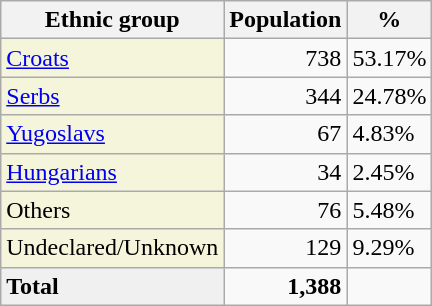<table class="wikitable">
<tr>
<th>Ethnic group</th>
<th>Population</th>
<th>%</th>
</tr>
<tr>
<td style="background:#F5F5DC;"><a href='#'>Croats</a></td>
<td align="right">738</td>
<td>53.17%</td>
</tr>
<tr>
<td style="background:#F5F5DC;"><a href='#'>Serbs</a></td>
<td align="right">344</td>
<td>24.78%</td>
</tr>
<tr>
<td style="background:#F5F5DC;"><a href='#'>Yugoslavs</a></td>
<td align="right">67</td>
<td>4.83%</td>
</tr>
<tr>
<td style="background:#F5F5DC;"><a href='#'>Hungarians</a></td>
<td align="right">34</td>
<td>2.45%</td>
</tr>
<tr>
<td style="background:#F5F5DC;">Others</td>
<td align="right">76</td>
<td>5.48%</td>
</tr>
<tr>
<td style="background:#F5F5DC;">Undeclared/Unknown</td>
<td align="right">129</td>
<td>9.29%</td>
</tr>
<tr class="sortbottom">
<td style="background:#F0F0F0;"><strong>Total</strong></td>
<td align="right"><strong>1,388</strong></td>
<td></td>
</tr>
</table>
